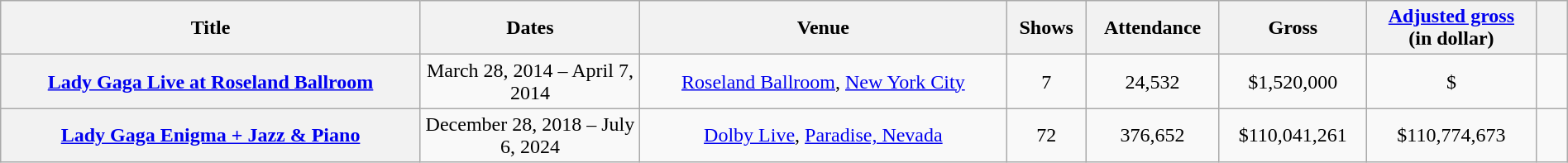<table class="wikitable sortable plainrowheaders" style="text-align:center;" width=100%>
<tr>
<th scope="col">Title</th>
<th scope="col" width="14%">Dates</th>
<th scope="col">Venue</th>
<th scope="col">Shows</th>
<th scope="col">Attendance</th>
<th scope="col">Gross</th>
<th scope="col"><a href='#'>Adjusted gross</a><br>(in  dollar)</th>
<th scope="col" width="2%" class="unsortable"></th>
</tr>
<tr>
<th scope="row"><a href='#'>Lady Gaga Live at Roseland Ballroom</a></th>
<td>March 28, 2014 – April 7, 2014</td>
<td><a href='#'>Roseland Ballroom</a>, <a href='#'>New York City</a></td>
<td>7</td>
<td>24,532</td>
<td>$1,520,000</td>
<td>$</td>
<td></td>
</tr>
<tr>
<th scope="row"><a href='#'>Lady Gaga Enigma + Jazz & Piano</a></th>
<td>December 28, 2018 – July 6, 2024</td>
<td><a href='#'>Dolby Live</a>, <a href='#'>Paradise, Nevada</a></td>
<td>72</td>
<td>376,652</td>
<td>$110,041,261</td>
<td>$110,774,673</td>
<td></td>
</tr>
</table>
